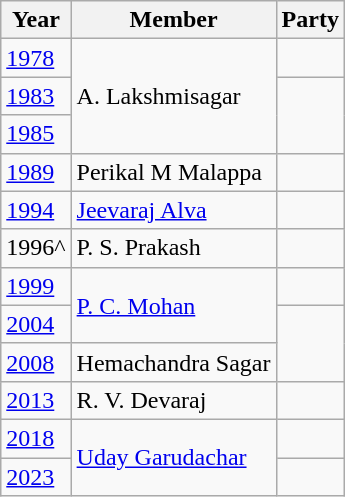<table class="wikitable sortable">
<tr>
<th>Year</th>
<th>Member</th>
<th colspan="2">Party</th>
</tr>
<tr>
<td><a href='#'>1978</a></td>
<td rowspan="3">A. Lakshmisagar</td>
<td></td>
</tr>
<tr>
<td><a href='#'>1983</a></td>
</tr>
<tr>
<td><a href='#'>1985</a></td>
</tr>
<tr>
<td><a href='#'>1989</a></td>
<td>Perikal M Malappa</td>
<td></td>
</tr>
<tr>
<td><a href='#'>1994</a></td>
<td><a href='#'>Jeevaraj Alva</a></td>
<td></td>
</tr>
<tr>
<td>1996^</td>
<td>P. S. Prakash</td>
<td></td>
</tr>
<tr>
<td><a href='#'>1999</a></td>
<td rowspan="2"><a href='#'>P. C. Mohan</a></td>
<td></td>
</tr>
<tr>
<td><a href='#'>2004</a></td>
</tr>
<tr>
<td><a href='#'>2008</a></td>
<td>Hemachandra Sagar</td>
</tr>
<tr>
<td><a href='#'>2013</a></td>
<td>R. V. Devaraj</td>
<td></td>
</tr>
<tr>
<td><a href='#'>2018</a></td>
<td rowspan="2"><a href='#'>Uday Garudachar</a></td>
<td></td>
</tr>
<tr>
<td><a href='#'>2023</a></td>
</tr>
</table>
